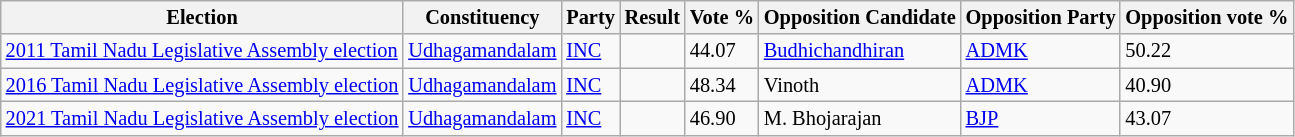<table class="sortable wikitable"style="font-size: 85%">
<tr>
<th>Election</th>
<th>Constituency</th>
<th>Party</th>
<th>Result</th>
<th>Vote %</th>
<th>Opposition Candidate</th>
<th>Opposition Party</th>
<th>Opposition vote %</th>
</tr>
<tr>
<td><a href='#'>2011 Tamil Nadu Legislative Assembly election</a></td>
<td><a href='#'>Udhagamandalam</a></td>
<td><a href='#'>INC</a></td>
<td></td>
<td>44.07</td>
<td><a href='#'>Budhichandhiran</a></td>
<td><a href='#'>ADMK</a></td>
<td>50.22</td>
</tr>
<tr>
<td><a href='#'>2016 Tamil Nadu Legislative Assembly election</a></td>
<td><a href='#'>Udhagamandalam</a></td>
<td><a href='#'>INC</a></td>
<td></td>
<td>48.34</td>
<td>Vinoth</td>
<td><a href='#'>ADMK</a></td>
<td>40.90</td>
</tr>
<tr>
<td><a href='#'>2021 Tamil Nadu Legislative Assembly election</a></td>
<td><a href='#'>Udhagamandalam</a></td>
<td><a href='#'>INC</a></td>
<td></td>
<td>46.90</td>
<td>M. Bhojarajan</td>
<td><a href='#'>BJP</a></td>
<td>43.07</td>
</tr>
</table>
